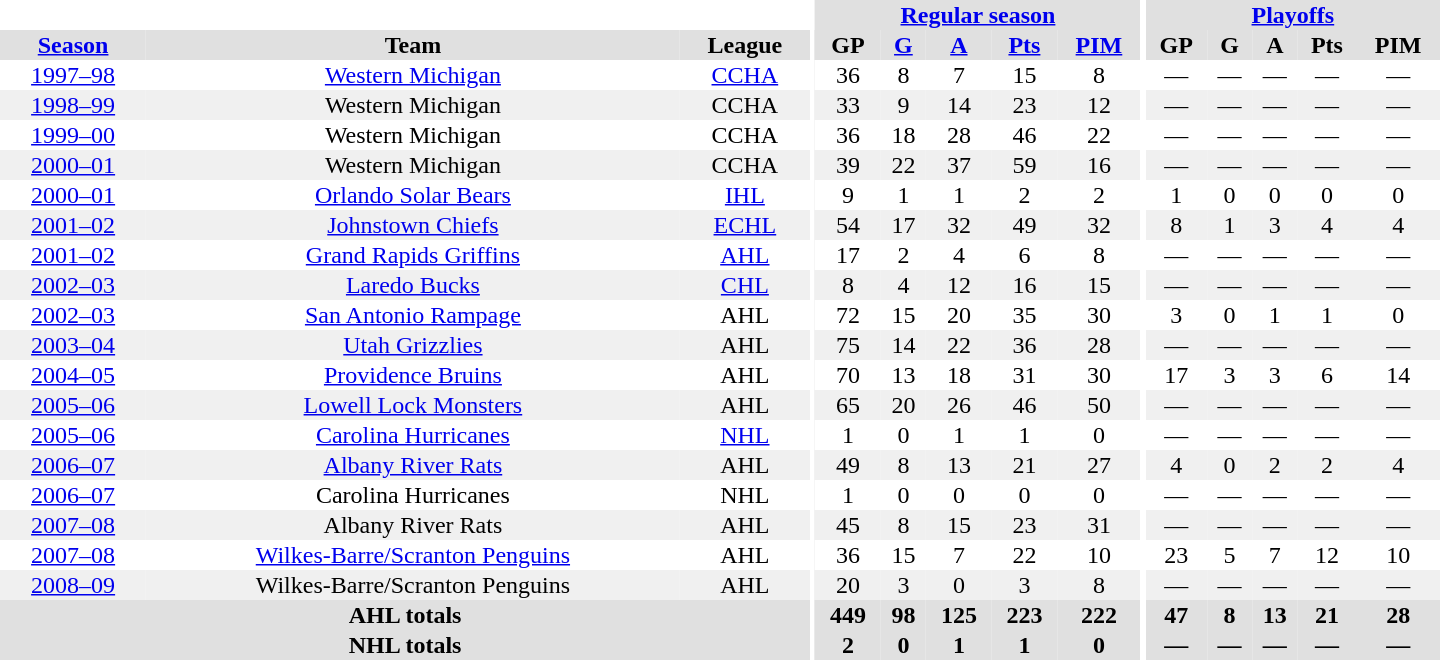<table border="0" cellpadding="1" cellspacing="0" style="text-align:center; width:60em">
<tr bgcolor="#e0e0e0">
<th colspan="3" bgcolor="#ffffff"></th>
<th rowspan="99" bgcolor="#ffffff"></th>
<th colspan="5"><a href='#'>Regular season</a></th>
<th rowspan="99" bgcolor="#ffffff"></th>
<th colspan="5"><a href='#'>Playoffs</a></th>
</tr>
<tr bgcolor="#e0e0e0">
<th><a href='#'>Season</a></th>
<th>Team</th>
<th>League</th>
<th>GP</th>
<th><a href='#'>G</a></th>
<th><a href='#'>A</a></th>
<th><a href='#'>Pts</a></th>
<th><a href='#'>PIM</a></th>
<th>GP</th>
<th>G</th>
<th>A</th>
<th>Pts</th>
<th>PIM</th>
</tr>
<tr>
<td><a href='#'>1997–98</a></td>
<td><a href='#'>Western Michigan</a></td>
<td><a href='#'>CCHA</a></td>
<td>36</td>
<td>8</td>
<td>7</td>
<td>15</td>
<td>8</td>
<td>—</td>
<td>—</td>
<td>—</td>
<td>—</td>
<td>—</td>
</tr>
<tr style="background:#f0f0f0;">
<td><a href='#'>1998–99</a></td>
<td>Western Michigan</td>
<td>CCHA</td>
<td>33</td>
<td>9</td>
<td>14</td>
<td>23</td>
<td>12</td>
<td>—</td>
<td>—</td>
<td>—</td>
<td>—</td>
<td>—</td>
</tr>
<tr>
<td><a href='#'>1999–00</a></td>
<td>Western Michigan</td>
<td>CCHA</td>
<td>36</td>
<td>18</td>
<td>28</td>
<td>46</td>
<td>22</td>
<td>—</td>
<td>—</td>
<td>—</td>
<td>—</td>
<td>—</td>
</tr>
<tr style="background:#f0f0f0;">
<td><a href='#'>2000–01</a></td>
<td>Western Michigan</td>
<td>CCHA</td>
<td>39</td>
<td>22</td>
<td>37</td>
<td>59</td>
<td>16</td>
<td>—</td>
<td>—</td>
<td>—</td>
<td>—</td>
<td>—</td>
</tr>
<tr>
<td><a href='#'>2000–01</a></td>
<td><a href='#'>Orlando Solar Bears</a></td>
<td><a href='#'>IHL</a></td>
<td>9</td>
<td>1</td>
<td>1</td>
<td>2</td>
<td>2</td>
<td>1</td>
<td>0</td>
<td>0</td>
<td>0</td>
<td>0</td>
</tr>
<tr style="background:#f0f0f0;">
<td><a href='#'>2001–02</a></td>
<td><a href='#'>Johnstown Chiefs</a></td>
<td><a href='#'>ECHL</a></td>
<td>54</td>
<td>17</td>
<td>32</td>
<td>49</td>
<td>32</td>
<td>8</td>
<td>1</td>
<td>3</td>
<td>4</td>
<td>4</td>
</tr>
<tr>
<td><a href='#'>2001–02</a></td>
<td><a href='#'>Grand Rapids Griffins</a></td>
<td><a href='#'>AHL</a></td>
<td>17</td>
<td>2</td>
<td>4</td>
<td>6</td>
<td>8</td>
<td>—</td>
<td>—</td>
<td>—</td>
<td>—</td>
<td>—</td>
</tr>
<tr style="background:#f0f0f0;">
<td><a href='#'>2002–03</a></td>
<td><a href='#'>Laredo Bucks</a></td>
<td><a href='#'>CHL</a></td>
<td>8</td>
<td>4</td>
<td>12</td>
<td>16</td>
<td>15</td>
<td>—</td>
<td>—</td>
<td>—</td>
<td>—</td>
<td>—</td>
</tr>
<tr>
<td><a href='#'>2002–03</a></td>
<td><a href='#'>San Antonio Rampage</a></td>
<td>AHL</td>
<td>72</td>
<td>15</td>
<td>20</td>
<td>35</td>
<td>30</td>
<td>3</td>
<td>0</td>
<td>1</td>
<td>1</td>
<td>0</td>
</tr>
<tr style="background:#f0f0f0;">
<td><a href='#'>2003–04</a></td>
<td><a href='#'>Utah Grizzlies</a></td>
<td>AHL</td>
<td>75</td>
<td>14</td>
<td>22</td>
<td>36</td>
<td>28</td>
<td>—</td>
<td>—</td>
<td>—</td>
<td>—</td>
<td>—</td>
</tr>
<tr>
<td><a href='#'>2004–05</a></td>
<td><a href='#'>Providence Bruins</a></td>
<td>AHL</td>
<td>70</td>
<td>13</td>
<td>18</td>
<td>31</td>
<td>30</td>
<td>17</td>
<td>3</td>
<td>3</td>
<td>6</td>
<td>14</td>
</tr>
<tr style="background:#f0f0f0;">
<td><a href='#'>2005–06</a></td>
<td><a href='#'>Lowell Lock Monsters</a></td>
<td>AHL</td>
<td>65</td>
<td>20</td>
<td>26</td>
<td>46</td>
<td>50</td>
<td>—</td>
<td>—</td>
<td>—</td>
<td>—</td>
<td>—</td>
</tr>
<tr>
<td><a href='#'>2005–06</a></td>
<td><a href='#'>Carolina Hurricanes</a></td>
<td><a href='#'>NHL</a></td>
<td>1</td>
<td>0</td>
<td>1</td>
<td>1</td>
<td>0</td>
<td>—</td>
<td>—</td>
<td>—</td>
<td>—</td>
<td>—</td>
</tr>
<tr style="background:#f0f0f0;">
<td><a href='#'>2006–07</a></td>
<td><a href='#'>Albany River Rats</a></td>
<td>AHL</td>
<td>49</td>
<td>8</td>
<td>13</td>
<td>21</td>
<td>27</td>
<td>4</td>
<td>0</td>
<td>2</td>
<td>2</td>
<td>4</td>
</tr>
<tr>
<td><a href='#'>2006–07</a></td>
<td>Carolina Hurricanes</td>
<td>NHL</td>
<td>1</td>
<td>0</td>
<td>0</td>
<td>0</td>
<td>0</td>
<td>—</td>
<td>—</td>
<td>—</td>
<td>—</td>
<td>—</td>
</tr>
<tr style="background:#f0f0f0;">
<td><a href='#'>2007–08</a></td>
<td>Albany River Rats</td>
<td>AHL</td>
<td>45</td>
<td>8</td>
<td>15</td>
<td>23</td>
<td>31</td>
<td>—</td>
<td>—</td>
<td>—</td>
<td>—</td>
<td>—</td>
</tr>
<tr>
<td><a href='#'>2007–08</a></td>
<td><a href='#'>Wilkes-Barre/Scranton Penguins</a></td>
<td>AHL</td>
<td>36</td>
<td>15</td>
<td>7</td>
<td>22</td>
<td>10</td>
<td>23</td>
<td>5</td>
<td>7</td>
<td>12</td>
<td>10</td>
</tr>
<tr style="background:#f0f0f0;">
<td><a href='#'>2008–09</a></td>
<td>Wilkes-Barre/Scranton Penguins</td>
<td>AHL</td>
<td>20</td>
<td>3</td>
<td>0</td>
<td>3</td>
<td>8</td>
<td>—</td>
<td>—</td>
<td>—</td>
<td>—</td>
<td>—</td>
</tr>
<tr ALIGN="center" bgcolor="#e0e0e0">
<th colspan="3">AHL totals</th>
<th>449</th>
<th>98</th>
<th>125</th>
<th>223</th>
<th>222</th>
<th>47</th>
<th>8</th>
<th>13</th>
<th>21</th>
<th>28</th>
</tr>
<tr ALIGN="center" bgcolor="#e0e0e0">
<th colspan="3">NHL totals</th>
<th>2</th>
<th>0</th>
<th>1</th>
<th>1</th>
<th>0</th>
<th>—</th>
<th>—</th>
<th>—</th>
<th>—</th>
<th>—</th>
</tr>
</table>
